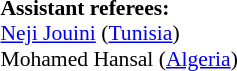<table style="width:50%; font-size:90%;">
<tr>
<td><br><strong>Assistant referees:</strong>
<br><a href='#'>Neji Jouini</a> (<a href='#'>Tunisia</a>)
<br>Mohamed Hansal (<a href='#'>Algeria</a>)</td>
</tr>
</table>
